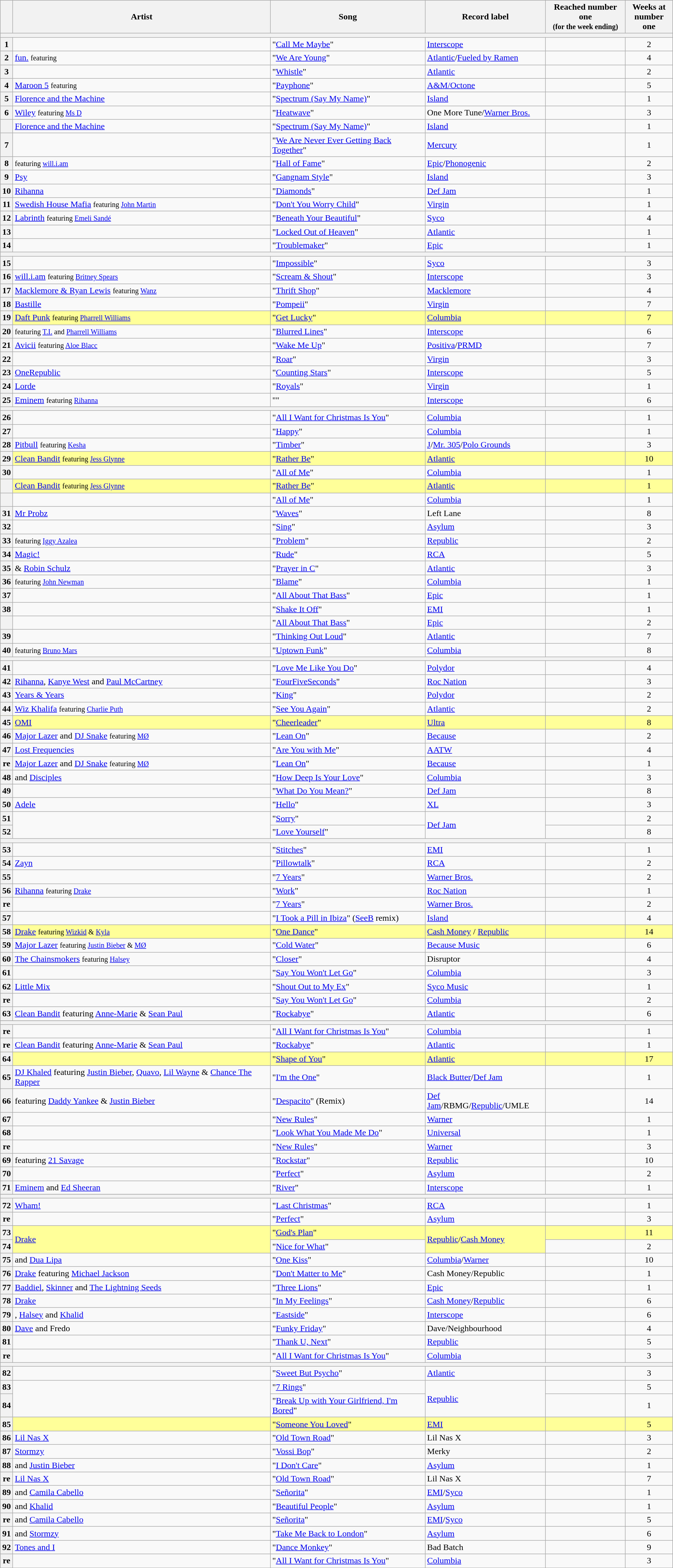<table class="wikitable plainrowheaders sortable">
<tr>
<th scope=col></th>
<th scope=col>Artist</th>
<th scope=col>Song</th>
<th scope=col>Record label</th>
<th scope=col>Reached number one<br><small>(for the week ending)</small></th>
<th scope=col>Weeks at<br>number one</th>
</tr>
<tr class=unsortable>
<th scope=row style="text-align:center;" colspan=6></th>
</tr>
<tr>
<th scope=row style="text-align:center;">1</th>
<td></td>
<td>"<a href='#'>Call Me Maybe</a>"</td>
<td><a href='#'>Interscope</a></td>
<td></td>
<td align=center>2</td>
</tr>
<tr>
<th scope=row style="text-align:center;">2</th>
<td><a href='#'>fun.</a> <small> featuring  </small></td>
<td>"<a href='#'>We Are Young</a>"</td>
<td><a href='#'>Atlantic</a>/<a href='#'>Fueled by Ramen</a></td>
<td></td>
<td align=center>4</td>
</tr>
<tr>
<th scope=row style="text-align:center;">3</th>
<td></td>
<td>"<a href='#'>Whistle</a>"</td>
<td><a href='#'>Atlantic</a></td>
<td></td>
<td align=center>2</td>
</tr>
<tr>
<th scope=row style="text-align:center;">4</th>
<td><a href='#'>Maroon 5</a> <small> featuring  </small></td>
<td>"<a href='#'>Payphone</a>"</td>
<td><a href='#'>A&M/Octone</a></td>
<td></td>
<td align=center>5</td>
</tr>
<tr>
<th scope=row style="text-align:center;">5</th>
<td><a href='#'>Florence and the Machine</a></td>
<td>"<a href='#'>Spectrum (Say My Name)</a>"</td>
<td><a href='#'>Island</a></td>
<td></td>
<td align=center>1</td>
</tr>
<tr>
<th scope=row style="text-align:center;">6</th>
<td><a href='#'>Wiley</a> <small> featuring <a href='#'>Ms D</a> </small></td>
<td>"<a href='#'>Heatwave</a>"</td>
<td>One More Tune/<a href='#'>Warner Bros.</a></td>
<td></td>
<td align=center>3</td>
</tr>
<tr>
<th scope=row style="text-align:center;"></th>
<td><a href='#'>Florence and the Machine</a></td>
<td>"<a href='#'>Spectrum (Say My Name)</a>"</td>
<td><a href='#'>Island</a></td>
<td></td>
<td align=center>1</td>
</tr>
<tr>
<th scope=row style="text-align:center;">7</th>
<td></td>
<td>"<a href='#'>We Are Never Ever Getting Back Together</a>"</td>
<td><a href='#'>Mercury</a></td>
<td></td>
<td align=center>1</td>
</tr>
<tr>
<th scope=row style="text-align:center;">8</th>
<td> <small> featuring <a href='#'>will.i.am</a> </small></td>
<td>"<a href='#'>Hall of Fame</a>"</td>
<td><a href='#'>Epic</a>/<a href='#'>Phonogenic</a></td>
<td></td>
<td align=center>2</td>
</tr>
<tr>
<th scope=row style="text-align:center;">9</th>
<td><a href='#'>Psy</a></td>
<td>"<a href='#'>Gangnam Style</a>"</td>
<td><a href='#'>Island</a></td>
<td></td>
<td align=center>3</td>
</tr>
<tr>
<th scope=row style="text-align:center;">10</th>
<td><a href='#'>Rihanna</a></td>
<td>"<a href='#'>Diamonds</a>"</td>
<td><a href='#'>Def Jam</a></td>
<td></td>
<td align=center>1</td>
</tr>
<tr>
<th scope=row style="text-align:center;">11</th>
<td><a href='#'>Swedish House Mafia</a> <small> featuring <a href='#'>John Martin</a> </small></td>
<td>"<a href='#'>Don't You Worry Child</a>"</td>
<td><a href='#'>Virgin</a></td>
<td></td>
<td align=center>1</td>
</tr>
<tr>
<th scope=row style="text-align:center;">12</th>
<td><a href='#'>Labrinth</a> <small> featuring <a href='#'>Emeli Sandé</a> </small></td>
<td>"<a href='#'>Beneath Your Beautiful</a>"</td>
<td><a href='#'>Syco</a></td>
<td></td>
<td align=center>4</td>
</tr>
<tr>
<th scope=row style="text-align:center;">13</th>
<td></td>
<td>"<a href='#'>Locked Out of Heaven</a>"</td>
<td><a href='#'>Atlantic</a></td>
<td></td>
<td align=center>1</td>
</tr>
<tr>
<th scope=row style="text-align:center;">14</th>
<td></td>
<td>"<a href='#'>Troublemaker</a>"</td>
<td><a href='#'>Epic</a></td>
<td></td>
<td align=center>1</td>
</tr>
<tr class=unsortable>
<th scope=row style="text-align:center;" colspan=6></th>
</tr>
<tr>
<th scope=row style="text-align:center;">15</th>
<td></td>
<td>"<a href='#'>Impossible</a>"</td>
<td><a href='#'>Syco</a></td>
<td></td>
<td align=center>3</td>
</tr>
<tr>
<th scope=row style="text-align:center;">16</th>
<td><a href='#'>will.i.am</a> <small> featuring <a href='#'>Britney Spears</a> </small></td>
<td>"<a href='#'>Scream & Shout</a>"</td>
<td><a href='#'>Interscope</a></td>
<td></td>
<td align=center>3</td>
</tr>
<tr>
<th scope=row style="text-align:center;">17</th>
<td><a href='#'>Macklemore & Ryan Lewis</a> <small> featuring <a href='#'>Wanz</a> </small></td>
<td>"<a href='#'>Thrift Shop</a>"</td>
<td><a href='#'>Macklemore</a></td>
<td></td>
<td align=center>4</td>
</tr>
<tr>
<th scope=row style="text-align:center;">18</th>
<td><a href='#'>Bastille</a></td>
<td>"<a href='#'>Pompeii</a>"</td>
<td><a href='#'>Virgin</a></td>
<td></td>
<td align=center>7</td>
</tr>
<tr style="background:#ff9;">
<th scope=row style="text-align:center;">19</th>
<td><a href='#'>Daft Punk</a> <small> featuring <a href='#'>Pharrell Williams</a> </small></td>
<td>"<a href='#'>Get Lucky</a>" </td>
<td><a href='#'>Columbia</a></td>
<td></td>
<td align=center>7</td>
</tr>
<tr>
<th scope=row style="text-align:center;">20</th>
<td> <small> featuring <a href='#'>T.I.</a> and <a href='#'>Pharrell Williams</a> </small></td>
<td>"<a href='#'>Blurred Lines</a>"</td>
<td><a href='#'>Interscope</a></td>
<td></td>
<td align=center>6</td>
</tr>
<tr>
<th scope=row style="text-align:center;">21</th>
<td><a href='#'>Avicii</a> <small> featuring <a href='#'>Aloe Blacc</a> </small></td>
<td>"<a href='#'>Wake Me Up</a>"</td>
<td><a href='#'>Positiva</a>/<a href='#'>PRMD</a></td>
<td></td>
<td align=center>7</td>
</tr>
<tr>
<th scope=row style="text-align:center;">22</th>
<td></td>
<td>"<a href='#'>Roar</a>"</td>
<td><a href='#'>Virgin</a></td>
<td></td>
<td align=center>3</td>
</tr>
<tr>
<th scope=row style="text-align:center;">23</th>
<td><a href='#'>OneRepublic</a></td>
<td>"<a href='#'>Counting Stars</a>"</td>
<td><a href='#'>Interscope</a></td>
<td></td>
<td align=center>5</td>
</tr>
<tr>
<th scope=row style="text-align:center;">24</th>
<td><a href='#'>Lorde</a></td>
<td>"<a href='#'>Royals</a>"</td>
<td><a href='#'>Virgin</a></td>
<td></td>
<td align=center>1</td>
</tr>
<tr>
<th scope=row style="text-align:center;">25</th>
<td><a href='#'>Eminem</a> <small> featuring <a href='#'>Rihanna</a> </small></td>
<td>""</td>
<td><a href='#'>Interscope</a></td>
<td></td>
<td align=center>6</td>
</tr>
<tr class=unsortable>
<th scope=row style="text-align:center;" colspan=6></th>
</tr>
<tr>
<th scope=row style="text-align:center;">26</th>
<td></td>
<td>"<a href='#'>All I Want for Christmas Is You</a>"</td>
<td><a href='#'>Columbia</a></td>
<td></td>
<td align=center>1</td>
</tr>
<tr>
<th scope=row style="text-align:center;">27</th>
<td></td>
<td>"<a href='#'>Happy</a>"</td>
<td><a href='#'>Columbia</a></td>
<td></td>
<td align=center>1</td>
</tr>
<tr>
<th scope=row style="text-align:center;">28</th>
<td><a href='#'>Pitbull</a> <small> featuring <a href='#'>Kesha</a> </small></td>
<td>"<a href='#'>Timber</a>"</td>
<td><a href='#'>J</a>/<a href='#'>Mr. 305</a>/<a href='#'>Polo Grounds</a></td>
<td></td>
<td align=center>3</td>
</tr>
<tr style="background:#ff9;">
<th scope=row style="text-align:center;">29</th>
<td><a href='#'>Clean Bandit</a> <small> featuring <a href='#'>Jess Glynne</a> </small></td>
<td>"<a href='#'>Rather Be</a>" </td>
<td><a href='#'>Atlantic</a></td>
<td></td>
<td align=center>10</td>
</tr>
<tr>
<th scope=row style="text-align:center;">30</th>
<td></td>
<td>"<a href='#'>All of Me</a>"</td>
<td><a href='#'>Columbia</a></td>
<td></td>
<td align=center>1</td>
</tr>
<tr style="background:#ff9;">
<th scope=row style="text-align:center;"></th>
<td><a href='#'>Clean Bandit</a> <small> featuring <a href='#'>Jess Glynne</a> </small></td>
<td>"<a href='#'>Rather Be</a>" </td>
<td><a href='#'>Atlantic</a></td>
<td></td>
<td align=center>1</td>
</tr>
<tr>
<th scope=row style="text-align:center;"></th>
<td></td>
<td>"<a href='#'>All of Me</a>"</td>
<td><a href='#'>Columbia</a></td>
<td></td>
<td align=center>1</td>
</tr>
<tr>
<th scope=row style="text-align:center;">31</th>
<td><a href='#'>Mr Probz</a></td>
<td>"<a href='#'>Waves</a>"</td>
<td>Left Lane</td>
<td></td>
<td align=center>8</td>
</tr>
<tr>
<th scope=row style= "text-align:center;">32</th>
<td></td>
<td>"<a href='#'>Sing</a>"</td>
<td><a href='#'>Asylum</a></td>
<td></td>
<td align=center>3</td>
</tr>
<tr>
<th scope=row style= "text-align:center;">33</th>
<td> <small> featuring <a href='#'>Iggy Azalea</a> </small></td>
<td>"<a href='#'>Problem</a>"</td>
<td><a href='#'>Republic</a></td>
<td></td>
<td align=center>2</td>
</tr>
<tr>
<th scope=row style= "text-align:center;">34</th>
<td><a href='#'>Magic!</a></td>
<td>"<a href='#'>Rude</a>"</td>
<td><a href='#'>RCA</a></td>
<td></td>
<td align=center>5</td>
</tr>
<tr>
<th scope=row style= "text-align:center;">35</th>
<td> & <a href='#'>Robin Schulz</a></td>
<td>"<a href='#'>Prayer in C</a>"</td>
<td><a href='#'>Atlantic</a></td>
<td></td>
<td align=center>3</td>
</tr>
<tr>
<th scope=row style= "text-align:center;">36</th>
<td> <small> featuring <a href='#'>John Newman</a> </small></td>
<td>"<a href='#'>Blame</a>"</td>
<td><a href='#'>Columbia</a></td>
<td></td>
<td align=center>1</td>
</tr>
<tr>
<th scope=row style= "text-align:center;">37</th>
<td></td>
<td>"<a href='#'>All About That Bass</a>"</td>
<td><a href='#'>Epic</a></td>
<td></td>
<td align=center>1</td>
</tr>
<tr>
<th scope=row style= "text-align:center;">38</th>
<td></td>
<td>"<a href='#'>Shake It Off</a>"</td>
<td><a href='#'>EMI</a></td>
<td></td>
<td align=center>1</td>
</tr>
<tr>
<th scope=row style= "text-align:center;"></th>
<td></td>
<td>"<a href='#'>All About That Bass</a>"</td>
<td><a href='#'>Epic</a></td>
<td></td>
<td align=center>2</td>
</tr>
<tr>
<th scope=row style= "text-align:center;">39</th>
<td></td>
<td>"<a href='#'>Thinking Out Loud</a>"</td>
<td><a href='#'>Atlantic</a></td>
<td></td>
<td align=center>7</td>
</tr>
<tr>
<th scope=row style="text-align:center;">40</th>
<td> <small> featuring <a href='#'>Bruno Mars</a> </small></td>
<td>"<a href='#'>Uptown Funk</a>"</td>
<td><a href='#'>Columbia</a></td>
<td></td>
<td align=center>8</td>
</tr>
<tr class=unsortable>
<th scope=row style="text-align:center;" colspan=6></th>
</tr>
<tr>
<th scope=row style="text-align:center;">41</th>
<td></td>
<td>"<a href='#'>Love Me Like You Do</a>"</td>
<td><a href='#'>Polydor</a></td>
<td></td>
<td align=center>4</td>
</tr>
<tr>
<th scope=row style="text-align:center;">42</th>
<td><a href='#'>Rihanna</a>, <a href='#'>Kanye West</a> and <a href='#'>Paul McCartney</a></td>
<td>"<a href='#'>FourFiveSeconds</a>"</td>
<td><a href='#'>Roc Nation</a></td>
<td></td>
<td align=center>3</td>
</tr>
<tr>
<th scope=row style= "text-align:center;">43</th>
<td><a href='#'>Years & Years</a></td>
<td>"<a href='#'>King</a>"</td>
<td><a href='#'>Polydor</a></td>
<td></td>
<td align=center>2</td>
</tr>
<tr>
<th scope=row style= "text-align:center;">44</th>
<td><a href='#'>Wiz Khalifa</a> <small> featuring <a href='#'>Charlie Puth</a> </small></td>
<td>"<a href='#'>See You Again</a>"</td>
<td><a href='#'>Atlantic</a></td>
<td></td>
<td align=center>2</td>
</tr>
<tr style="background:#ff9;">
<th scope=row style= "text-align:center;">45</th>
<td><a href='#'>OMI</a></td>
<td>"<a href='#'>Cheerleader</a>" </td>
<td><a href='#'>Ultra</a></td>
<td></td>
<td align=center>8</td>
</tr>
<tr>
<th scope=row style= "text-align:center;">46</th>
<td><a href='#'>Major Lazer</a> and <a href='#'>DJ Snake</a> <small> featuring <a href='#'>MØ</a> </small></td>
<td>"<a href='#'>Lean On</a>"</td>
<td><a href='#'>Because</a></td>
<td></td>
<td align=center>2</td>
</tr>
<tr>
<th scope=row style= "text-align:center;">47</th>
<td><a href='#'>Lost Frequencies</a></td>
<td>"<a href='#'>Are You with Me</a>"</td>
<td><a href='#'>AATW</a></td>
<td></td>
<td align=center>4</td>
</tr>
<tr>
<th scope=row style= "text-align:center;">re</th>
<td><a href='#'>Major Lazer</a> and <a href='#'>DJ Snake</a> <small> featuring <a href='#'>MØ</a> </small></td>
<td>"<a href='#'>Lean On</a>"</td>
<td><a href='#'>Because</a></td>
<td></td>
<td align=center>1</td>
</tr>
<tr>
<th scope=row style= "text-align:center;">48</th>
<td> and <a href='#'>Disciples</a></td>
<td>"<a href='#'>How Deep Is Your Love</a>"</td>
<td><a href='#'>Columbia</a></td>
<td></td>
<td align=center>3</td>
</tr>
<tr>
<th scope=row style= "text-align:center;">49</th>
<td></td>
<td>"<a href='#'>What Do You Mean?</a>"</td>
<td><a href='#'>Def Jam</a></td>
<td></td>
<td align=center>8</td>
</tr>
<tr>
<th scope=row style= "text-align:center;">50</th>
<td><a href='#'>Adele</a></td>
<td>"<a href='#'>Hello</a>"</td>
<td><a href='#'>XL</a></td>
<td></td>
<td align=center>3</td>
</tr>
<tr>
<th scope=row style= "text-align:center;">51</th>
<td rowspan="2"></td>
<td>"<a href='#'>Sorry</a>"</td>
<td rowspan="2"><a href='#'>Def Jam</a></td>
<td></td>
<td align=center>2</td>
</tr>
<tr>
<th scope=row style= "text-align:center;">52</th>
<td>"<a href='#'>Love Yourself</a>"</td>
<td></td>
<td align=center>8</td>
</tr>
<tr class=unsortable>
<th scope=row style="text-align:center;" colspan=6></th>
</tr>
<tr>
<th scope=row style= "text-align:center;">53</th>
<td></td>
<td>"<a href='#'>Stitches</a>"</td>
<td><a href='#'>EMI</a></td>
<td></td>
<td align=center>1</td>
</tr>
<tr>
<th scope=row style= "text-align:center;">54</th>
<td><a href='#'>Zayn</a></td>
<td>"<a href='#'>Pillowtalk</a>"</td>
<td><a href='#'>RCA</a></td>
<td></td>
<td align=center>2</td>
</tr>
<tr>
<th scope=row style= "text-align:center;">55</th>
<td></td>
<td>"<a href='#'>7 Years</a>"</td>
<td><a href='#'>Warner Bros.</a></td>
<td></td>
<td align=center>2</td>
</tr>
<tr>
<th scope=row style= "text-align:center;">56</th>
<td><a href='#'>Rihanna</a> <small> featuring <a href='#'>Drake</a> </small></td>
<td>"<a href='#'>Work</a>"</td>
<td><a href='#'>Roc Nation</a></td>
<td></td>
<td align=center>1</td>
</tr>
<tr>
<th scope=row style= "text-align:center;">re</th>
<td></td>
<td>"<a href='#'>7 Years</a>"</td>
<td><a href='#'>Warner Bros.</a></td>
<td></td>
<td align=center>2</td>
</tr>
<tr>
<th scope=row style= "text-align:center;">57</th>
<td></td>
<td>"<a href='#'>I Took a Pill in Ibiza</a>" (<a href='#'>SeeB</a> remix)</td>
<td><a href='#'>Island</a></td>
<td></td>
<td align=center>4</td>
</tr>
<tr style="background:#ff9;">
<th scope=row style= "text-align:center;">58</th>
<td><a href='#'>Drake</a> <small> featuring <a href='#'>Wizkid</a> & <a href='#'>Kyla</a> </small></td>
<td>"<a href='#'>One Dance</a>"</td>
<td><a href='#'>Cash Money</a> / <a href='#'>Republic</a></td>
<td></td>
<td align=center>14</td>
</tr>
<tr>
<th scope=row style= "text-align:center;">59</th>
<td><a href='#'>Major Lazer</a> <small> featuring <a href='#'>Justin Bieber</a> & <a href='#'>MØ</a> </small></td>
<td>"<a href='#'>Cold Water</a>"</td>
<td><a href='#'>Because Music</a></td>
<td></td>
<td align=center>6</td>
</tr>
<tr>
<th scope=row style= "text-align:center;">60</th>
<td><a href='#'>The Chainsmokers</a> <small> featuring <a href='#'>Halsey</a> </small></td>
<td>"<a href='#'>Closer</a>"</td>
<td>Disruptor</td>
<td></td>
<td align=center>4</td>
</tr>
<tr>
<th scope=row style= "text-align:center;">61</th>
<td></td>
<td>"<a href='#'>Say You Won't Let Go</a>"</td>
<td><a href='#'>Columbia</a></td>
<td></td>
<td align=center>3</td>
</tr>
<tr>
<th scope=row style= "text-align:center;">62</th>
<td><a href='#'>Little Mix</a></td>
<td>"<a href='#'>Shout Out to My Ex</a>"</td>
<td><a href='#'>Syco Music</a></td>
<td></td>
<td align=center>1</td>
</tr>
<tr>
<th scope=row style= "text-align:center;">re</th>
<td></td>
<td>"<a href='#'>Say You Won't Let Go</a>"</td>
<td><a href='#'>Columbia</a></td>
<td></td>
<td align=center>2</td>
</tr>
<tr>
<th scope=row style= "text-align:center;">63</th>
<td><a href='#'>Clean Bandit</a> featuring <a href='#'>Anne-Marie</a> & <a href='#'>Sean Paul</a></td>
<td>"<a href='#'>Rockabye</a>"</td>
<td><a href='#'>Atlantic</a></td>
<td></td>
<td align=center>6</td>
</tr>
<tr>
</tr>
<tr class=unsortable>
<th scope=row style="text-align:center;" colspan=6></th>
</tr>
<tr>
<th scope=row style= "text-align:center;">re</th>
<td></td>
<td>"<a href='#'>All I Want for Christmas Is You</a>"</td>
<td><a href='#'>Columbia</a></td>
<td></td>
<td align=center>1</td>
</tr>
<tr>
<th scope=row style= "text-align:center;">re</th>
<td><a href='#'>Clean Bandit</a> featuring <a href='#'>Anne-Marie</a> & <a href='#'>Sean Paul</a></td>
<td>"<a href='#'>Rockabye</a>"</td>
<td><a href='#'>Atlantic</a></td>
<td></td>
<td align=center>1</td>
</tr>
<tr style="background:#ff9;">
<th scope=row style= "text-align:center;">64</th>
<td></td>
<td>"<a href='#'>Shape of You</a>" </td>
<td><a href='#'>Atlantic</a></td>
<td></td>
<td align=center>17</td>
</tr>
<tr>
<th scope=row style= "text-align:center;">65</th>
<td><a href='#'>DJ Khaled</a> featuring <a href='#'>Justin Bieber</a>, <a href='#'>Quavo</a>, <a href='#'>Lil Wayne</a> & <a href='#'>Chance The Rapper</a></td>
<td>"<a href='#'>I'm the One</a>"</td>
<td><a href='#'>Black Butter</a>/<a href='#'>Def Jam</a></td>
<td></td>
<td align=center>1</td>
</tr>
<tr>
<th scope=row style= "text-align:center;">66</th>
<td> featuring <a href='#'>Daddy Yankee</a> & <a href='#'>Justin Bieber</a></td>
<td>"<a href='#'>Despacito</a>" (Remix)</td>
<td><a href='#'>Def Jam</a>/RBMG/<a href='#'>Republic</a>/UMLE</td>
<td></td>
<td align=center>14</td>
</tr>
<tr>
<th scope=row style= "text-align:center;">67</th>
<td></td>
<td>"<a href='#'>New Rules</a>"</td>
<td><a href='#'>Warner</a></td>
<td></td>
<td align=center>1</td>
</tr>
<tr>
<th scope=row style= "text-align:center;">68</th>
<td></td>
<td>"<a href='#'>Look What You Made Me Do</a>"</td>
<td><a href='#'>Universal</a></td>
<td></td>
<td align=center>1</td>
</tr>
<tr>
<th scope=row style= "text-align:center;">re</th>
<td></td>
<td>"<a href='#'>New Rules</a>"</td>
<td><a href='#'>Warner</a></td>
<td></td>
<td align=center>3</td>
</tr>
<tr>
<th scope=row style= "text-align:center;">69</th>
<td> featuring <a href='#'>21 Savage</a></td>
<td>"<a href='#'>Rockstar</a>"</td>
<td><a href='#'>Republic</a></td>
<td></td>
<td align=center>10</td>
</tr>
<tr>
<th scope=row style= "text-align:center;">70</th>
<td></td>
<td>"<a href='#'>Perfect</a>"</td>
<td><a href='#'>Asylum</a></td>
<td></td>
<td align=center>2</td>
</tr>
<tr>
<th scope=row style= "text-align:center;">71</th>
<td><a href='#'>Eminem</a> and <a href='#'>Ed Sheeran</a></td>
<td>"<a href='#'>River</a>"</td>
<td><a href='#'>Interscope</a></td>
<td></td>
<td align=center>1</td>
</tr>
<tr>
</tr>
<tr class=unsortable>
<th scope=row style="text-align:center;" colspan=6></th>
</tr>
<tr>
<th scope=row style= "text-align:center;">72</th>
<td><a href='#'>Wham!</a></td>
<td>"<a href='#'>Last Christmas</a>"</td>
<td><a href='#'>RCA</a></td>
<td></td>
<td align=center>1</td>
</tr>
<tr>
<th scope=row style= "text-align:center;">re</th>
<td></td>
<td>"<a href='#'>Perfect</a>"</td>
<td><a href='#'>Asylum</a></td>
<td></td>
<td align=center>3</td>
</tr>
<tr style="background:#ff9;">
<th scope=row style= "text-align:center;">73</th>
<td rowspan="2"><a href='#'>Drake</a></td>
<td>"<a href='#'>God's Plan</a>" </td>
<td rowspan="2"><a href='#'>Republic</a>/<a href='#'>Cash Money</a></td>
<td></td>
<td align=center>11</td>
</tr>
<tr>
<th scope=row style= "text-align:center;">74</th>
<td>"<a href='#'>Nice for What</a>"</td>
<td></td>
<td align=center>2</td>
</tr>
<tr>
<th scope=row style= "text-align:center;">75</th>
<td> and <a href='#'>Dua Lipa</a></td>
<td>"<a href='#'>One Kiss</a>"</td>
<td><a href='#'>Columbia</a>/<a href='#'>Warner</a></td>
<td></td>
<td align=center>10</td>
</tr>
<tr>
<th scope=row style= "text-align:center;">76</th>
<td><a href='#'>Drake</a> featuring <a href='#'>Michael Jackson</a></td>
<td>"<a href='#'>Don't Matter to Me</a>"</td>
<td>Cash Money/Republic</td>
<td></td>
<td align=center>1</td>
</tr>
<tr>
<th scope=row style= "text-align:center;">77</th>
<td><a href='#'>Baddiel</a>, <a href='#'>Skinner</a> and <a href='#'>The Lightning Seeds</a></td>
<td>"<a href='#'>Three Lions</a>"</td>
<td><a href='#'>Epic</a></td>
<td></td>
<td align=center>1</td>
</tr>
<tr>
<th scope=row style= "text-align:center;">78</th>
<td><a href='#'>Drake</a></td>
<td>"<a href='#'>In My Feelings</a>"</td>
<td><a href='#'>Cash Money</a>/<a href='#'>Republic</a></td>
<td></td>
<td align=center>6</td>
</tr>
<tr>
<th scope=row style= "text-align:center;">79</th>
<td>, <a href='#'>Halsey</a> and <a href='#'>Khalid</a></td>
<td>"<a href='#'>Eastside</a>"</td>
<td><a href='#'>Interscope</a></td>
<td></td>
<td align=center>6</td>
</tr>
<tr>
<th scope=row style= "text-align:center;">80</th>
<td><a href='#'>Dave</a> and Fredo</td>
<td>"<a href='#'>Funky Friday</a>"</td>
<td>Dave/Neighbourhood</td>
<td></td>
<td align=center>4</td>
</tr>
<tr>
<th scope=row style= "text-align:center;">81</th>
<td></td>
<td>"<a href='#'>Thank U, Next</a>"</td>
<td><a href='#'>Republic</a></td>
<td></td>
<td align=center>5</td>
</tr>
<tr>
<th scope=row style= "text-align:center;">re</th>
<td></td>
<td>"<a href='#'>All I Want for Christmas Is You</a>"</td>
<td><a href='#'>Columbia</a></td>
<td></td>
<td align=center>3</td>
</tr>
<tr>
<th scope=row style="text-align:center;" colspan=6></th>
</tr>
<tr>
<th scope=row style= "text-align:center;">82</th>
<td></td>
<td>"<a href='#'>Sweet But Psycho</a>"</td>
<td><a href='#'>Atlantic</a></td>
<td></td>
<td align=center>3</td>
</tr>
<tr>
<th scope=row style= "text-align:center;">83</th>
<td rowspan="2"></td>
<td>"<a href='#'>7 Rings</a>"</td>
<td rowspan="2"><a href='#'>Republic</a></td>
<td></td>
<td align=center>5</td>
</tr>
<tr>
<th scope=row style= "text-align:center;">84</th>
<td>"<a href='#'>Break Up with Your Girlfriend, I'm Bored</a>"</td>
<td></td>
<td align=center>1</td>
</tr>
<tr style="background:#ff9;">
<th scope=row style= "text-align:center;">85</th>
<td></td>
<td>"<a href='#'>Someone You Loved</a>" </td>
<td><a href='#'>EMI</a></td>
<td></td>
<td align=center>5</td>
</tr>
<tr>
<th scope=row style= "text-align:center;">86</th>
<td><a href='#'>Lil Nas X</a></td>
<td>"<a href='#'>Old Town Road</a>"</td>
<td>Lil Nas X</td>
<td></td>
<td align=center>3</td>
</tr>
<tr>
<th scope=row style= "text-align:center;">87</th>
<td><a href='#'>Stormzy</a></td>
<td>"<a href='#'>Vossi Bop</a>"</td>
<td>Merky</td>
<td></td>
<td align=center>2</td>
</tr>
<tr>
<th scope=row style= "text-align:center;">88</th>
<td> and <a href='#'>Justin Bieber</a></td>
<td>"<a href='#'>I Don't Care</a>"</td>
<td><a href='#'>Asylum</a></td>
<td></td>
<td align=center>1</td>
</tr>
<tr>
<th scope=row style= "text-align:center;">re</th>
<td><a href='#'>Lil Nas X</a></td>
<td>"<a href='#'>Old Town Road</a>"</td>
<td>Lil Nas X</td>
<td></td>
<td align=center>7</td>
</tr>
<tr>
<th scope=row style= "text-align:center;">89</th>
<td> and <a href='#'>Camila Cabello</a></td>
<td>"<a href='#'>Señorita</a>"</td>
<td><a href='#'>EMI</a>/<a href='#'>Syco</a></td>
<td></td>
<td align=center>1</td>
</tr>
<tr>
<th scope=row style= "text-align:center;">90</th>
<td> and <a href='#'>Khalid</a></td>
<td>"<a href='#'>Beautiful People</a>"</td>
<td><a href='#'>Asylum</a></td>
<td></td>
<td align=center>1</td>
</tr>
<tr>
<th scope=row style= "text-align:center;">re</th>
<td> and <a href='#'>Camila Cabello</a></td>
<td>"<a href='#'>Señorita</a>"</td>
<td><a href='#'>EMI</a>/<a href='#'>Syco</a></td>
<td></td>
<td align=center>5</td>
</tr>
<tr>
<th scope=row style= "text-align:center;">91</th>
<td> and <a href='#'>Stormzy</a></td>
<td>"<a href='#'>Take Me Back to London</a>"</td>
<td><a href='#'>Asylum</a></td>
<td></td>
<td align=center>6</td>
</tr>
<tr>
<th scope=row style= "text-align:center;">92</th>
<td><a href='#'>Tones and I</a></td>
<td>"<a href='#'>Dance Monkey</a>"</td>
<td>Bad Batch</td>
<td></td>
<td align=center>9</td>
</tr>
<tr>
<th scope=row style= "text-align:center;">re</th>
<td></td>
<td>"<a href='#'>All I Want for Christmas Is You</a>"</td>
<td><a href='#'>Columbia</a></td>
<td></td>
<td align=center>3</td>
</tr>
</table>
